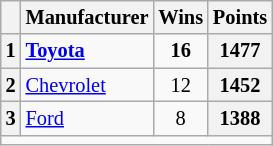<table class="wikitable" style="font-size:85%; text-align:center;">
<tr>
<th></th>
<th>Manufacturer</th>
<th>Wins</th>
<th>Points</th>
</tr>
<tr>
<th><strong>1</strong></th>
<td align=left><strong><a href='#'>Toyota</a></strong></td>
<td><strong>16</strong></td>
<th><strong>1477</strong></th>
</tr>
<tr>
<th>2</th>
<td align=left><a href='#'>Chevrolet</a></td>
<td>12</td>
<th>1452</th>
</tr>
<tr>
<th>3</th>
<td align=left><a href='#'>Ford</a></td>
<td>8</td>
<th>1388</th>
</tr>
<tr>
<td colspan="4"></td>
</tr>
</table>
